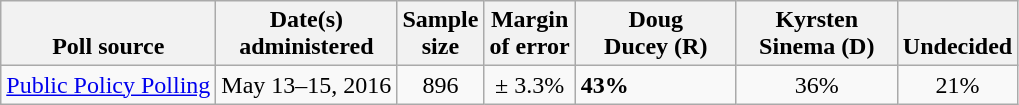<table class="wikitable">
<tr valign=bottom>
<th>Poll source</th>
<th>Date(s)<br>administered</th>
<th>Sample<br>size</th>
<th>Margin<br>of error</th>
<th style="width:100px;">Doug<br>Ducey (R)</th>
<th style="width:100px;">Kyrsten<br>Sinema (D)</th>
<th>Undecided</th>
</tr>
<tr>
<td><a href='#'>Public Policy Polling</a></td>
<td align=center>May 13–15, 2016</td>
<td align=center>896</td>
<td align=center>± 3.3%</td>
<td><strong>43%</strong></td>
<td align=center>36%</td>
<td align=center>21%</td>
</tr>
</table>
